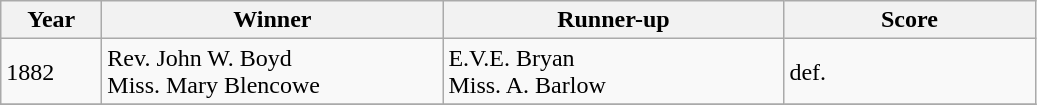<table class="wikitable">
<tr>
<th style="width:60px;">Year</th>
<th style="width:220px;">Winner</th>
<th style="width:220px;">Runner-up</th>
<th style="width:160px;">Score</th>
</tr>
<tr>
<td>1882</td>
<td> Rev. John W. Boyd<br> Miss. Mary Blencowe</td>
<td> E.V.E. Bryan<br> Miss. A. Barlow</td>
<td>def.</td>
</tr>
<tr>
</tr>
</table>
